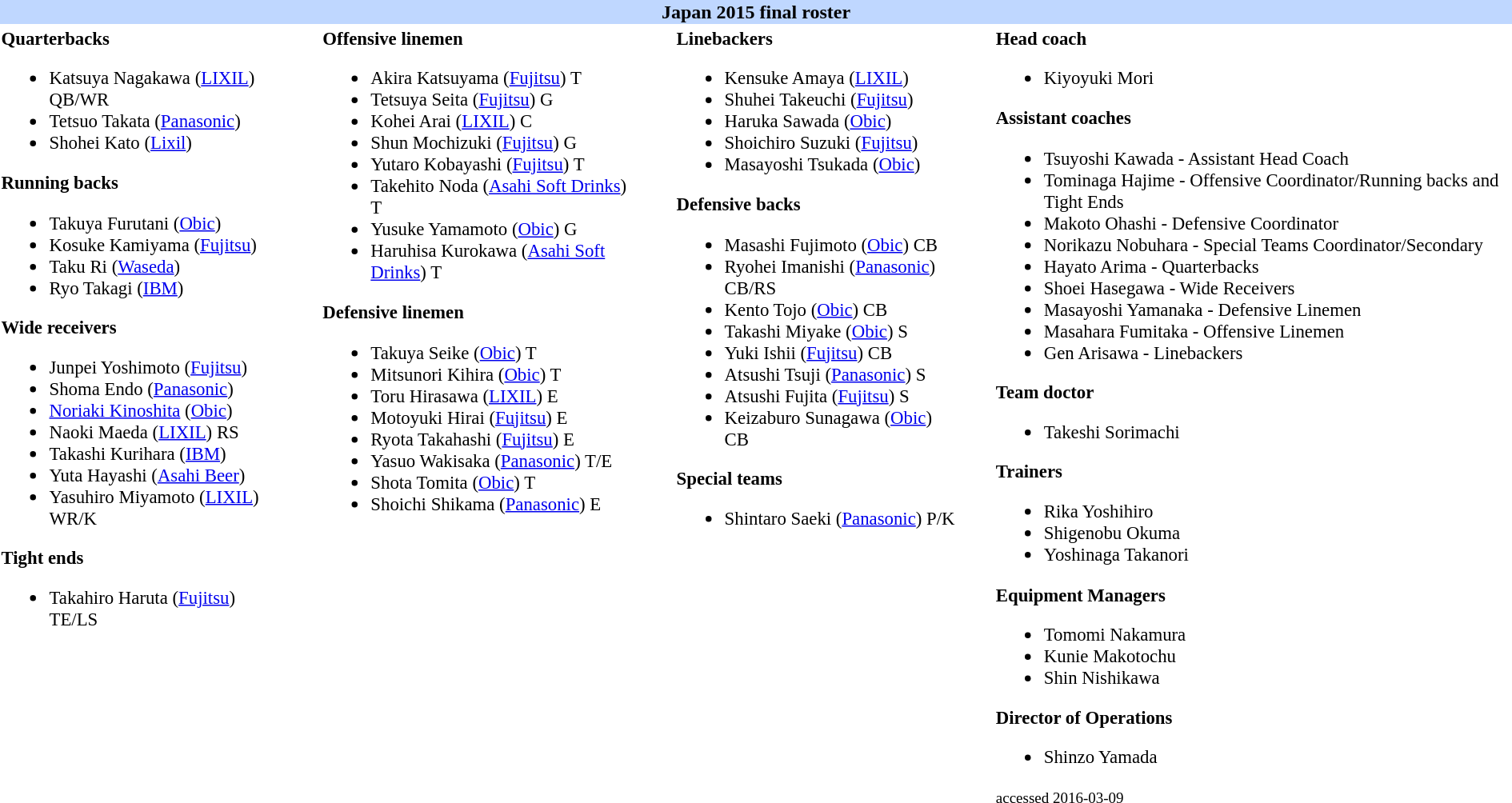<table class="toccolours" style="text-align: left;">
<tr>
<th colspan="9" style="background: #BFD7FF; text-align: center;">Japan 2015 final roster</th>
</tr>
<tr>
<td style="font-size: 95%;" valign="top"><strong>Quarterbacks</strong><br><ul><li> Katsuya Nagakawa (<a href='#'>LIXIL</a>) QB/WR</li><li> Tetsuo Takata (<a href='#'>Panasonic</a>)</li><li> Shohei Kato (<a href='#'>Lixil</a>)</li></ul><strong>Running backs</strong><ul><li> Takuya Furutani (<a href='#'>Obic</a>)</li><li> Kosuke Kamiyama (<a href='#'>Fujitsu</a>)</li><li> Taku Ri (<a href='#'>Waseda</a>)</li><li> Ryo Takagi (<a href='#'>IBM</a>)</li></ul><strong>Wide receivers</strong><ul><li> Junpei Yoshimoto (<a href='#'>Fujitsu</a>)</li><li> Shoma Endo (<a href='#'>Panasonic</a>)</li><li> <a href='#'>Noriaki Kinoshita</a> (<a href='#'>Obic</a>)</li><li> Naoki Maeda (<a href='#'>LIXIL</a>) RS</li><li> Takashi Kurihara (<a href='#'>IBM</a>)</li><li> Yuta Hayashi (<a href='#'>Asahi Beer</a>)</li><li> Yasuhiro Miyamoto (<a href='#'>LIXIL</a>) WR/K</li></ul><strong>Tight ends</strong><ul><li> Takahiro Haruta (<a href='#'>Fujitsu</a>) TE/LS</li></ul></td>
<td style="width: 25px;"></td>
<td style="font-size: 95%;" valign="top"><strong>Offensive linemen</strong><br><ul><li> Akira Katsuyama (<a href='#'>Fujitsu</a>) T</li><li> Tetsuya Seita (<a href='#'>Fujitsu</a>) G</li><li> Kohei Arai (<a href='#'>LIXIL</a>) C</li><li> Shun Mochizuki (<a href='#'>Fujitsu</a>) G</li><li> Yutaro Kobayashi (<a href='#'>Fujitsu</a>) T</li><li> Takehito Noda (<a href='#'>Asahi Soft Drinks</a>) T</li><li> Yusuke Yamamoto (<a href='#'>Obic</a>) G</li><li> Haruhisa Kurokawa (<a href='#'>Asahi Soft Drinks</a>) T</li></ul><strong>Defensive linemen</strong><ul><li> Takuya Seike (<a href='#'>Obic</a>) T</li><li> Mitsunori Kihira (<a href='#'>Obic</a>) T</li><li> Toru Hirasawa (<a href='#'>LIXIL</a>) E</li><li> Motoyuki Hirai (<a href='#'>Fujitsu</a>) E</li><li> Ryota Takahashi (<a href='#'>Fujitsu</a>) E</li><li> Yasuo Wakisaka (<a href='#'>Panasonic</a>) T/E</li><li> Shota Tomita (<a href='#'>Obic</a>) T</li><li> Shoichi Shikama (<a href='#'>Panasonic</a>) E</li></ul></td>
<td style="width: 25px;"></td>
<td style="font-size: 95%;" valign="top"><strong>Linebackers</strong><br><ul><li> Kensuke Amaya (<a href='#'>LIXIL</a>)</li><li> Shuhei Takeuchi (<a href='#'>Fujitsu</a>)</li><li> Haruka Sawada (<a href='#'>Obic</a>)</li><li> Shoichiro Suzuki (<a href='#'>Fujitsu</a>)</li><li> Masayoshi Tsukada (<a href='#'>Obic</a>)</li></ul><strong>Defensive backs</strong><ul><li> Masashi Fujimoto (<a href='#'>Obic</a>) CB</li><li> Ryohei Imanishi (<a href='#'>Panasonic</a>) CB/RS</li><li> Kento Tojo (<a href='#'>Obic</a>) CB</li><li> Takashi Miyake (<a href='#'>Obic</a>) S</li><li> Yuki Ishii (<a href='#'>Fujitsu</a>) CB</li><li> Atsushi Tsuji (<a href='#'>Panasonic</a>) S</li><li> Atsushi Fujita (<a href='#'>Fujitsu</a>) S</li><li> Keizaburo Sunagawa (<a href='#'>Obic</a>) CB</li></ul><strong>Special teams</strong><ul><li> Shintaro Saeki (<a href='#'>Panasonic</a>) P/K</li></ul></td>
<td style="width: 25px;"></td>
<td style="font-size: 95%;" valign="top"><strong>Head coach</strong><br><ul><li>Kiyoyuki Mori</li></ul><strong>Assistant coaches</strong><ul><li>Tsuyoshi Kawada - Assistant Head Coach</li><li>Tominaga Hajime - Offensive Coordinator/Running backs and Tight Ends</li><li>Makoto Ohashi - Defensive Coordinator</li><li>Norikazu Nobuhara - Special Teams Coordinator/Secondary</li><li>Hayato Arima - Quarterbacks</li><li>Shoei Hasegawa - Wide Receivers</li><li>Masayoshi Yamanaka - Defensive Linemen</li><li>Masahara Fumitaka - Offensive Linemen</li><li>Gen Arisawa - Linebackers</li></ul><strong>Team doctor</strong><ul><li>Takeshi Sorimachi</li></ul><strong>Trainers</strong><ul><li>Rika Yoshihiro</li><li>Shigenobu Okuma</li><li>Yoshinaga Takanori</li></ul><strong>Equipment Managers</strong><ul><li>Tomomi Nakamura</li><li>Kunie Makotochu</li><li>Shin Nishikawa</li></ul><strong>Director of Operations</strong><ul><li>Shinzo Yamada</li></ul><small><span></span> accessed 2016-03-09</small></td>
</tr>
<tr>
</tr>
</table>
